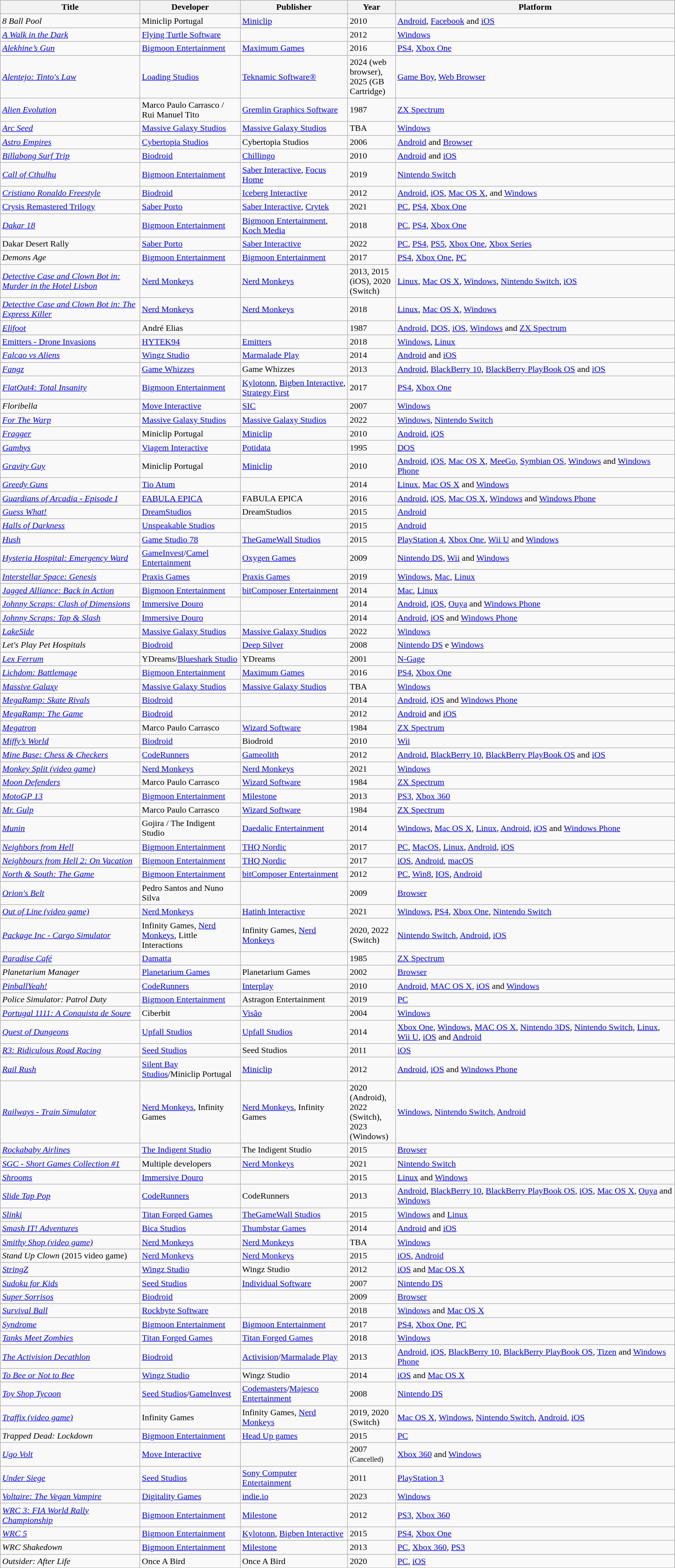<table class="wikitable sortable" style="margin-bottom: 10px;">
<tr>
<th width="15%">Title</th>
<th width="10%">Developer</th>
<th width="10%">Publisher</th>
<th width="2%">Year</th>
<th width="30%">Platform</th>
</tr>
<tr>
<td><em>8 Ball Pool</em></td>
<td>Miniclip Portugal</td>
<td><a href='#'>Miniclip</a></td>
<td>2010</td>
<td><a href='#'>Android</a>, <a href='#'>Facebook</a> and <a href='#'>iOS</a></td>
</tr>
<tr>
<td><em><a href='#'>A Walk in the Dark</a></em></td>
<td><a href='#'>Flying Turtle Software</a></td>
<td></td>
<td>2012</td>
<td><a href='#'>Windows</a></td>
</tr>
<tr>
<td><em><a href='#'>Alekhine’s Gun</a></em></td>
<td><a href='#'>Bigmoon Entertainment</a></td>
<td><a href='#'>Maximum Games</a></td>
<td>2016</td>
<td><a href='#'>PS4</a>, <a href='#'>Xbox One</a></td>
</tr>
<tr>
<td><em><a href='#'>Alentejo: Tinto's Law</a></em></td>
<td><a href='#'>Loading Studios</a></td>
<td><a href='#'>Teknamic Software®</a></td>
<td>2024 (web browser), 2025 (GB Cartridge)</td>
<td><a href='#'>Game Boy</a>, <a href='#'>Web Browser</a></td>
</tr>
<tr>
<td><em><a href='#'>Alien Evolution</a></em></td>
<td>Marco Paulo Carrasco / Rui Manuel Tito</td>
<td><a href='#'>Gremlin Graphics Software</a></td>
<td>1987</td>
<td><a href='#'>ZX Spectrum</a></td>
</tr>
<tr>
<td><em><a href='#'>Arc Seed</a></em></td>
<td><a href='#'>Massive Galaxy Studios</a></td>
<td><a href='#'>Massive Galaxy Studios</a></td>
<td>TBA</td>
<td><a href='#'>Windows</a></td>
</tr>
<tr>
<td><em><a href='#'>Astro Empires</a></em></td>
<td><a href='#'>Cybertopia Studios</a></td>
<td>Cybertopia Studios</td>
<td>2006</td>
<td><a href='#'>Android</a> and <a href='#'>Browser</a></td>
</tr>
<tr>
<td><em><a href='#'>Billabong Surf Trip</a></em></td>
<td><a href='#'>Biodroid</a></td>
<td><a href='#'>Chillingo</a></td>
<td>2010</td>
<td><a href='#'>Android</a> and <a href='#'>iOS</a></td>
</tr>
<tr>
<td><em><a href='#'>Call of Cthulhu</a></em></td>
<td><a href='#'>Bigmoon Entertainment</a></td>
<td><a href='#'>Saber Interactive</a>, <a href='#'>Focus Home</a></td>
<td>2019</td>
<td><a href='#'>Nintendo Switch</a></td>
</tr>
<tr>
<td><em><a href='#'>Cristiano Ronaldo Freestyle</a></em></td>
<td><a href='#'>Biodroid</a></td>
<td><a href='#'>Iceberg Interactive</a></td>
<td>2012</td>
<td><a href='#'>Android</a>, <a href='#'>iOS</a>, <a href='#'>Mac OS X</a>, and <a href='#'>Windows</a></td>
</tr>
<tr>
<td><a href='#'>Crysis Remastered Trilogy</a></td>
<td><a href='#'>Saber Porto</a></td>
<td><a href='#'>Saber Interactive</a>, <a href='#'>Crytek</a></td>
<td>2021</td>
<td><a href='#'>PC</a>, <a href='#'>PS4</a>, <a href='#'>Xbox One</a></td>
</tr>
<tr>
<td><em><a href='#'>Dakar 18</a></em></td>
<td><a href='#'>Bigmoon Entertainment</a></td>
<td><a href='#'>Bigmoon Entertainment</a>, <a href='#'>Koch Media</a></td>
<td>2018</td>
<td><a href='#'>PC</a>, <a href='#'>PS4</a>, <a href='#'>Xbox One</a></td>
</tr>
<tr>
<td>Dakar Desert Rally</td>
<td><a href='#'>Saber Porto</a></td>
<td><a href='#'>Saber Interactive</a></td>
<td>2022</td>
<td><a href='#'>PC</a>, <a href='#'>PS4</a>, <a href='#'>PS5</a>, <a href='#'>Xbox One</a>, <a href='#'>Xbox Series</a></td>
</tr>
<tr>
<td><em>Demons Age</em></td>
<td><a href='#'>Bigmoon Entertainment</a></td>
<td><a href='#'>Bigmoon Entertainment</a></td>
<td>2017</td>
<td><a href='#'>PS4</a>, <a href='#'>Xbox One</a>, <a href='#'>PC</a></td>
</tr>
<tr>
<td><em><a href='#'>Detective Case and Clown Bot in: Murder in the Hotel Lisbon</a></em></td>
<td><a href='#'>Nerd Monkeys</a></td>
<td><a href='#'>Nerd Monkeys</a></td>
<td>2013, 2015 (iOS), 2020 (Switch)</td>
<td><a href='#'>Linux</a>, <a href='#'>Mac OS X</a>, <a href='#'>Windows</a>, <a href='#'>Nintendo Switch</a>, <a href='#'>iOS</a></td>
</tr>
<tr>
<td><em><a href='#'>Detective Case and Clown Bot in: The Express Killer</a></em></td>
<td><a href='#'>Nerd Monkeys</a></td>
<td><a href='#'>Nerd Monkeys</a></td>
<td>2018</td>
<td><a href='#'>Linux</a>, <a href='#'>Mac OS X</a>, <a href='#'>Windows</a></td>
</tr>
<tr>
<td><em><a href='#'>Elifoot</a></em></td>
<td>André Elias</td>
<td></td>
<td>1987</td>
<td><a href='#'>Android</a>, <a href='#'>DOS</a>, <a href='#'>iOS</a>, <a href='#'>Windows</a> and <a href='#'>ZX Spectrum</a></td>
</tr>
<tr>
<td><a href='#'>Emitters - Drone Invasions</a></td>
<td><a href='#'>HYTEK94</a></td>
<td><a href='#'>Emitters</a></td>
<td>2018</td>
<td><a href='#'>Windows</a>, <a href='#'>Linux</a></td>
</tr>
<tr>
<td><em><a href='#'>Falcao vs Aliens</a></em></td>
<td><a href='#'>Wingz Studio</a></td>
<td><a href='#'>Marmalade Play</a></td>
<td>2014</td>
<td><a href='#'>Android</a> and <a href='#'>iOS</a></td>
</tr>
<tr>
<td><em><a href='#'>Fangz</a></em></td>
<td><a href='#'>Game Whizzes</a></td>
<td>Game Whizzes</td>
<td>2013</td>
<td><a href='#'>Android</a>, <a href='#'>BlackBerry 10</a>, <a href='#'>BlackBerry PlayBook OS</a> and <a href='#'>iOS</a></td>
</tr>
<tr>
<td><em><a href='#'>FlatOut4: Total Insanity</a></em></td>
<td><a href='#'>Bigmoon Entertainment</a></td>
<td><a href='#'>Kylotonn</a>, <a href='#'>Bigben Interactive</a>, <a href='#'>Strategy First</a></td>
<td>2017</td>
<td><a href='#'>PS4</a>, <a href='#'>Xbox One</a></td>
</tr>
<tr>
<td><em>Floribella</em></td>
<td><a href='#'>Move Interactive</a></td>
<td><a href='#'>SIC</a></td>
<td>2007</td>
<td><a href='#'>Windows</a></td>
</tr>
<tr>
<td><em><a href='#'>For The Warp</a></em></td>
<td><a href='#'>Massive Galaxy Studios</a></td>
<td><a href='#'>Massive Galaxy Studios</a></td>
<td>2022</td>
<td><a href='#'>Windows</a>, <a href='#'>Nintendo Switch</a></td>
</tr>
<tr>
<td><em><a href='#'>Fragger</a></em></td>
<td>Miniclip Portugal</td>
<td><a href='#'>Miniclip</a></td>
<td>2010</td>
<td><a href='#'>Android</a>, <a href='#'>iOS</a></td>
</tr>
<tr>
<td><em><a href='#'>Gambys</a></em></td>
<td><a href='#'>Viagem Interactive</a></td>
<td><a href='#'>Potidata</a></td>
<td>1995</td>
<td><a href='#'>DOS</a></td>
</tr>
<tr>
<td><em><a href='#'>Gravity Guy</a></em></td>
<td>Miniclip Portugal</td>
<td><a href='#'>Miniclip</a></td>
<td>2010</td>
<td><a href='#'>Android</a>, <a href='#'>iOS</a>, <a href='#'>Mac OS X</a>, <a href='#'>MeeGo</a>, <a href='#'>Symbian OS</a>, <a href='#'>Windows</a> and <a href='#'>Windows Phone</a></td>
</tr>
<tr>
<td><em><a href='#'>Greedy Guns</a></em></td>
<td><a href='#'>Tio Atum</a></td>
<td></td>
<td>2014</td>
<td><a href='#'>Linux</a>, <a href='#'>Mac OS X</a> and <a href='#'>Windows</a></td>
</tr>
<tr>
<td><em><a href='#'>Guardians of Arcadia - Episode I</a></em></td>
<td><a href='#'>FABULA EPICA</a></td>
<td>FABULA EPICA</td>
<td>2016</td>
<td><a href='#'>Android</a>, <a href='#'>iOS</a>, <a href='#'>Mac OS X</a>, <a href='#'>Windows</a> and <a href='#'>Windows Phone</a></td>
</tr>
<tr>
<td><em><a href='#'>Guess What!</a></em></td>
<td><a href='#'>DreamStudios</a></td>
<td>DreamStudios</td>
<td>2015</td>
<td><a href='#'>Android</a></td>
</tr>
<tr>
<td><em><a href='#'>Halls of Darkness</a></em></td>
<td><a href='#'>Unspeakable Studios</a></td>
<td></td>
<td>2015</td>
<td><a href='#'>Android</a></td>
</tr>
<tr>
<td><em><a href='#'>Hush</a></em></td>
<td><a href='#'>Game Studio 78</a></td>
<td><a href='#'>TheGameWall Studios</a></td>
<td>2015</td>
<td><a href='#'>PlayStation 4</a>, <a href='#'>Xbox One</a>, <a href='#'>Wii U</a> and <a href='#'>Windows</a></td>
</tr>
<tr>
<td><em><a href='#'>Hysteria Hospital: Emergency Ward</a></em></td>
<td><a href='#'>GameInvest</a>/<a href='#'>Camel Entertainment</a></td>
<td><a href='#'>Oxygen Games</a></td>
<td>2009</td>
<td><a href='#'>Nintendo DS</a>, <a href='#'>Wii</a> and <a href='#'>Windows</a></td>
</tr>
<tr>
<td><em><a href='#'>Interstellar Space: Genesis</a></em></td>
<td><a href='#'>Praxis Games</a></td>
<td><a href='#'>Praxis Games</a></td>
<td>2019</td>
<td><a href='#'>Windows</a>, <a href='#'>Mac</a>, <a href='#'>Linux</a></td>
</tr>
<tr>
<td><em><a href='#'>Jagged Alliance: Back in Action</a></em></td>
<td><a href='#'>Bigmoon Entertainment</a></td>
<td><a href='#'>bitComposer Entertainment</a></td>
<td>2014</td>
<td><a href='#'>Mac</a>, <a href='#'>Linux</a></td>
</tr>
<tr>
<td><em><a href='#'>Johnny Scraps: Clash of Dimensions</a></em></td>
<td><a href='#'>Immersive Douro</a></td>
<td></td>
<td>2014</td>
<td><a href='#'>Android</a>, <a href='#'>iOS</a>, <a href='#'>Ouya</a> and <a href='#'>Windows Phone</a></td>
</tr>
<tr>
<td><em><a href='#'>Johnny Scraps: Tap & Slash</a></em></td>
<td><a href='#'>Immersive Douro</a></td>
<td></td>
<td>2014</td>
<td><a href='#'>Android</a>, <a href='#'>iOS</a> and <a href='#'>Windows Phone</a></td>
</tr>
<tr>
<td><em><a href='#'>LakeSide</a></em></td>
<td><a href='#'>Massive Galaxy Studios</a></td>
<td><a href='#'>Massive Galaxy Studios</a></td>
<td>2022</td>
<td><a href='#'>Windows</a></td>
</tr>
<tr>
<td><em>Let's Play Pet Hospitals</em></td>
<td><a href='#'>Biodroid</a></td>
<td><a href='#'>Deep Silver</a></td>
<td>2008</td>
<td><a href='#'>Nintendo DS</a> e <a href='#'>Windows</a></td>
</tr>
<tr>
<td><em><a href='#'>Lex Ferrum</a></em></td>
<td>YDreams/<a href='#'>Blueshark Studio</a></td>
<td>YDreams</td>
<td>2001</td>
<td><a href='#'>N-Gage</a></td>
</tr>
<tr>
<td><em><a href='#'>Lichdom: Battlemage</a></em></td>
<td><a href='#'>Bigmoon Entertainment</a></td>
<td><a href='#'>Maximum Games</a></td>
<td>2016</td>
<td><a href='#'>PS4</a>, <a href='#'>Xbox One</a></td>
</tr>
<tr>
<td><em><a href='#'>Massive Galaxy</a></em></td>
<td><a href='#'>Massive Galaxy Studios</a></td>
<td><a href='#'>Massive Galaxy Studios</a></td>
<td>TBA</td>
<td><a href='#'>Windows</a></td>
</tr>
<tr>
<td><em><a href='#'>MegaRamp: Skate Rivals</a></em></td>
<td><a href='#'>Biodroid</a></td>
<td></td>
<td>2014</td>
<td><a href='#'>Android</a>, <a href='#'>iOS</a> and <a href='#'>Windows Phone</a></td>
</tr>
<tr>
<td><em><a href='#'>MegaRamp: The Game</a></em></td>
<td><a href='#'>Biodroid</a></td>
<td></td>
<td>2012</td>
<td><a href='#'>Android</a> and <a href='#'>iOS</a></td>
</tr>
<tr>
<td><em><a href='#'>Megatron</a></em></td>
<td>Marco Paulo Carrasco</td>
<td><a href='#'>Wizard Software</a></td>
<td>1984</td>
<td><a href='#'>ZX Spectrum</a></td>
</tr>
<tr>
<td><em><a href='#'>Miffy’s World</a></em></td>
<td><a href='#'>Biodroid</a></td>
<td>Biodroid</td>
<td>2010</td>
<td><a href='#'>Wii</a></td>
</tr>
<tr>
<td><em><a href='#'>Mine Base: Chess & Checkers</a></em></td>
<td><a href='#'>CodeRunners</a></td>
<td><a href='#'>Gameolith</a></td>
<td>2012</td>
<td><a href='#'>Android</a>, <a href='#'>BlackBerry 10</a>, <a href='#'>BlackBerry PlayBook OS</a> and <a href='#'>iOS</a></td>
</tr>
<tr>
<td><em><a href='#'>Monkey Split (video game)</a></em></td>
<td><a href='#'>Nerd Monkeys</a></td>
<td><a href='#'>Nerd Monkeys</a></td>
<td>2021</td>
<td><a href='#'>Windows</a></td>
</tr>
<tr>
<td><em><a href='#'>Moon Defenders</a></em></td>
<td>Marco Paulo Carrasco</td>
<td><a href='#'>Wizard Software</a></td>
<td>1984</td>
<td><a href='#'>ZX Spectrum</a></td>
</tr>
<tr>
<td><em><a href='#'>MotoGP 13</a></em></td>
<td><a href='#'>Bigmoon Entertainment</a></td>
<td><a href='#'>Milestone</a></td>
<td>2013</td>
<td><a href='#'>PS3</a>, <a href='#'>Xbox 360</a></td>
</tr>
<tr>
<td><em><a href='#'>Mr. Gulp</a></em></td>
<td>Marco Paulo Carrasco</td>
<td><a href='#'>Wizard Software</a></td>
<td>1984</td>
<td><a href='#'>ZX Spectrum</a></td>
</tr>
<tr>
<td><em><a href='#'>Munin</a></em></td>
<td>Gojira / The Indigent Studio</td>
<td><a href='#'>Daedalic Entertainment</a></td>
<td>2014</td>
<td><a href='#'>Windows</a>, <a href='#'>Mac OS X</a>, <a href='#'>Linux</a>, <a href='#'>Android</a>, <a href='#'>iOS</a> and <a href='#'>Windows Phone</a></td>
</tr>
<tr>
<td><em><a href='#'>Neighbors from Hell</a></em></td>
<td><a href='#'>Bigmoon Entertainment</a></td>
<td><a href='#'>THQ Nordic</a></td>
<td>2017</td>
<td><a href='#'>PC</a>, <a href='#'>MacOS</a>, <a href='#'>Linux</a>, <a href='#'>Android</a>, <a href='#'>iOS</a></td>
</tr>
<tr>
<td><em><a href='#'>Neighbours from Hell 2: On Vacation</a></em></td>
<td><a href='#'>Bigmoon Entertainment</a></td>
<td><a href='#'>THQ Nordic</a></td>
<td>2017</td>
<td><a href='#'>iOS</a>, <a href='#'>Android</a>, <a href='#'>macOS</a></td>
</tr>
<tr>
<td><em><a href='#'>North & South: The Game</a></em></td>
<td><a href='#'>Bigmoon Entertainment</a></td>
<td><a href='#'>bitComposer Entertainment</a></td>
<td>2012</td>
<td><a href='#'>PC</a>, <a href='#'>Win8</a>, <a href='#'>IOS</a>, <a href='#'>Android</a></td>
</tr>
<tr>
<td><em><a href='#'>Orion's Belt</a></em></td>
<td>Pedro Santos and Nuno Silva</td>
<td></td>
<td>2009</td>
<td><a href='#'>Browser</a></td>
</tr>
<tr>
<td><em><a href='#'>Out of Line (video game)</a></em></td>
<td><a href='#'>Nerd Monkeys</a></td>
<td><a href='#'>Hatinh Interactive</a></td>
<td>2021</td>
<td><a href='#'>Windows</a>, <a href='#'>PS4</a>, <a href='#'>Xbox One</a>, <a href='#'>Nintendo Switch</a></td>
</tr>
<tr>
<td><em><a href='#'>Package Inc - Cargo Simulator</a></em></td>
<td>Infinity Games, <a href='#'>Nerd Monkeys</a>, Little Interactions</td>
<td>Infinity Games, <a href='#'>Nerd Monkeys</a></td>
<td>2020, 2022 (Switch)</td>
<td><a href='#'>Nintendo Switch</a>, <a href='#'>Android</a>, <a href='#'>iOS</a></td>
</tr>
<tr>
<td><em><a href='#'>Paradise Café</a></em></td>
<td><a href='#'>Damatta</a></td>
<td></td>
<td>1985</td>
<td><a href='#'>ZX Spectrum</a></td>
</tr>
<tr>
<td><em>Planetarium Manager</em></td>
<td><a href='#'>Planetarium Games</a></td>
<td>Planetarium Games</td>
<td>2002</td>
<td><a href='#'>Browser</a></td>
</tr>
<tr>
<td><em><a href='#'>PinballYeah!</a></em></td>
<td><a href='#'>CodeRunners</a></td>
<td><a href='#'>Interplay</a></td>
<td>2010</td>
<td><a href='#'>Android</a>, <a href='#'>MAC OS X</a>, <a href='#'>iOS</a> and <a href='#'>Windows</a></td>
</tr>
<tr>
<td><em>Police Simulator: Patrol Duty</em></td>
<td><a href='#'>Bigmoon Entertainment</a></td>
<td>Astragon Entertainment</td>
<td>2019</td>
<td><a href='#'>PC</a></td>
</tr>
<tr>
<td><em><a href='#'>Portugal 1111: A Conquista de Soure</a></em></td>
<td>Ciberbit</td>
<td><a href='#'>Visão</a></td>
<td>2004</td>
<td><a href='#'>Windows</a></td>
</tr>
<tr>
<td><em><a href='#'>Quest of Dungeons</a></em></td>
<td><a href='#'>Upfall Studios</a></td>
<td><a href='#'>Upfall Studios</a></td>
<td>2014</td>
<td><a href='#'>Xbox One</a>, <a href='#'>Windows</a>, <a href='#'>MAC OS X</a>, <a href='#'>Nintendo 3DS</a>, <a href='#'>Nintendo Switch</a>, <a href='#'>Linux</a>, <a href='#'>Wii U</a>, <a href='#'>iOS</a> and <a href='#'>Android</a></td>
</tr>
<tr>
<td><em><a href='#'>R3: Ridiculous Road Racing</a></em></td>
<td><a href='#'>Seed Studios</a></td>
<td>Seed Studios</td>
<td>2011</td>
<td><a href='#'>iOS</a></td>
</tr>
<tr>
<td><em><a href='#'>Rail Rush</a></em></td>
<td><a href='#'>Silent Bay Studios</a>/Miniclip Portugal</td>
<td><a href='#'>Miniclip</a></td>
<td>2012</td>
<td><a href='#'>Android</a>, <a href='#'>iOS</a> and <a href='#'>Windows Phone</a></td>
</tr>
<tr>
<td><em><a href='#'>Railways - Train Simulator</a></em></td>
<td><a href='#'>Nerd Monkeys</a>, Infinity Games</td>
<td><a href='#'>Nerd Monkeys</a>, Infinity Games</td>
<td>2020 (Android), 2022 (Switch), 2023 (Windows)</td>
<td><a href='#'>Windows</a>, <a href='#'>Nintendo Switch</a>, <a href='#'>Android</a></td>
</tr>
<tr>
<td><em><a href='#'>Rockababy Airlines</a></em></td>
<td><a href='#'>The Indigent Studio</a></td>
<td>The Indigent Studio</td>
<td>2015</td>
<td><a href='#'>Browser</a></td>
</tr>
<tr>
<td><em><a href='#'>SGC - Short Games Collection #1</a></em></td>
<td>Multiple developers</td>
<td><a href='#'>Nerd Monkeys</a></td>
<td>2021</td>
<td><a href='#'>Nintendo Switch</a></td>
</tr>
<tr>
<td><em><a href='#'>Shrooms</a></em></td>
<td><a href='#'>Immersive Douro</a></td>
<td></td>
<td>2015</td>
<td><a href='#'>Linux</a> and <a href='#'>Windows</a></td>
</tr>
<tr>
<td><em><a href='#'>Slide Tap Pop</a></em></td>
<td><a href='#'>CodeRunners</a></td>
<td>CodeRunners</td>
<td>2013</td>
<td><a href='#'>Android</a>, <a href='#'>BlackBerry 10</a>, <a href='#'>BlackBerry PlayBook OS</a>, <a href='#'>iOS</a>, <a href='#'>Mac OS X</a>, <a href='#'>Ouya</a> and <a href='#'>Windows</a></td>
</tr>
<tr>
<td><em><a href='#'>Slinki</a></em></td>
<td><a href='#'>Titan Forged Games</a></td>
<td><a href='#'>TheGameWall Studios</a></td>
<td>2015</td>
<td><a href='#'>Windows</a> and <a href='#'>Linux</a></td>
</tr>
<tr>
<td><em><a href='#'>Smash IT! Adventures</a></em></td>
<td><a href='#'>Bica Studios</a></td>
<td><a href='#'>Thumbstar Games</a></td>
<td>2014</td>
<td><a href='#'>Android</a> and <a href='#'>iOS</a></td>
</tr>
<tr>
<td><em><a href='#'>Smithy Shop (video game)</a></em></td>
<td><a href='#'>Nerd Monkeys</a></td>
<td><a href='#'>Nerd Monkeys</a></td>
<td>TBA</td>
<td><a href='#'>Windows</a></td>
</tr>
<tr>
<td><em>Stand Up Clown</em> (2015 video game)</td>
<td><a href='#'>Nerd Monkeys</a></td>
<td><a href='#'>Nerd Monkeys</a></td>
<td>2015</td>
<td><a href='#'>iOS</a>, <a href='#'>Android</a></td>
</tr>
<tr>
<td><em><a href='#'>StringZ</a></em></td>
<td><a href='#'>Wingz Studio</a></td>
<td>Wingz Studio</td>
<td>2012</td>
<td><a href='#'>iOS</a> and <a href='#'>Mac OS X</a></td>
</tr>
<tr>
<td><em><a href='#'>Sudoku for Kids</a></em></td>
<td><a href='#'>Seed Studios</a></td>
<td><a href='#'>Individual Software</a></td>
<td>2007</td>
<td><a href='#'>Nintendo DS</a></td>
</tr>
<tr>
<td><em><a href='#'>Super Sorrisos</a></em></td>
<td><a href='#'>Biodroid</a></td>
<td></td>
<td>2009</td>
<td><a href='#'>Browser</a></td>
</tr>
<tr>
<td><em><a href='#'>Survival Ball</a></em></td>
<td><a href='#'>Rockbyte Software</a></td>
<td></td>
<td>2018</td>
<td><a href='#'>Windows</a> and <a href='#'>Mac OS X</a></td>
</tr>
<tr>
<td><em><a href='#'>Syndrome</a></em></td>
<td><a href='#'>Bigmoon Entertainment</a></td>
<td><a href='#'>Bigmoon Entertainment</a></td>
<td>2017</td>
<td><a href='#'>PS4</a>, <a href='#'>Xbox One</a>, <a href='#'>PC</a></td>
</tr>
<tr>
<td><em><a href='#'>Tanks Meet Zombies</a></em></td>
<td><a href='#'>Titan Forged Games</a></td>
<td><a href='#'>Titan Forged Games</a></td>
<td>2018</td>
<td><a href='#'>Windows</a></td>
</tr>
<tr>
<td><em><a href='#'>The Activision Decathlon</a></em></td>
<td><a href='#'>Biodroid</a></td>
<td><a href='#'>Activision</a>/<a href='#'>Marmalade Play</a></td>
<td>2013</td>
<td><a href='#'>Android</a>, <a href='#'>iOS</a>, <a href='#'>BlackBerry 10</a>, <a href='#'>BlackBerry PlayBook OS</a>, <a href='#'>Tizen</a> and <a href='#'>Windows Phone</a></td>
</tr>
<tr>
<td><em><a href='#'>To Bee or Not to Bee</a></em></td>
<td><a href='#'>Wingz Studio</a></td>
<td>Wingz Studio</td>
<td>2014</td>
<td><a href='#'>iOS</a> and <a href='#'>Mac OS X</a></td>
</tr>
<tr>
<td><em><a href='#'>Toy Shop Tycoon</a></em></td>
<td><a href='#'>Seed Studios</a>/<a href='#'>GameInvest</a></td>
<td><a href='#'>Codemasters</a>/<a href='#'>Majesco Entertainment</a></td>
<td>2008</td>
<td><a href='#'>Nintendo DS</a></td>
</tr>
<tr>
<td><em><a href='#'>Traffix (video game)</a></em></td>
<td>Infinity Games</td>
<td>Infinity Games, <a href='#'>Nerd Monkeys</a></td>
<td>2019, 2020 (Switch)</td>
<td><a href='#'>Mac OS X</a>, <a href='#'>Windows</a>, <a href='#'>Nintendo Switch</a>, <a href='#'>Android</a>, <a href='#'>iOS</a></td>
</tr>
<tr>
<td><em>Trapped Dead: Lockdown</em></td>
<td><a href='#'>Bigmoon Entertainment</a></td>
<td><a href='#'>Head Up games</a></td>
<td>2015</td>
<td><a href='#'>PC</a></td>
</tr>
<tr>
<td><em><a href='#'>Ugo Volt</a></em></td>
<td><a href='#'>Move Interactive</a></td>
<td></td>
<td>2007 <small>(Cancelled)</small></td>
<td><a href='#'>Xbox 360</a> and <a href='#'>Windows</a></td>
</tr>
<tr>
<td><em><a href='#'>Under Siege</a></em></td>
<td><a href='#'>Seed Studios</a></td>
<td><a href='#'>Sony Computer Entertainment</a></td>
<td>2011</td>
<td><a href='#'>PlayStation 3</a></td>
</tr>
<tr>
<td><em><a href='#'>Voltaire: The Vegan Vampire</a></em></td>
<td><a href='#'>Digitality Games</a></td>
<td><a href='#'>indie.io</a></td>
<td>2023</td>
<td><a href='#'>Windows</a></td>
</tr>
<tr>
<td><em><a href='#'>WRC 3: FIA World Rally Championship</a></em></td>
<td><a href='#'>Bigmoon Entertainment</a></td>
<td><a href='#'>Milestone</a></td>
<td>2012</td>
<td><a href='#'>PS3</a>, <a href='#'>Xbox 360</a></td>
</tr>
<tr>
<td><em><a href='#'>WRC 5</a></em></td>
<td><a href='#'>Bigmoon Entertainment</a></td>
<td><a href='#'>Kylotonn</a>, <a href='#'>Bigben Interactive</a></td>
<td>2015</td>
<td><a href='#'>PS4</a>, <a href='#'>Xbox One</a></td>
</tr>
<tr>
<td><em>WRC Shakedown</em></td>
<td><a href='#'>Bigmoon Entertainment</a></td>
<td><a href='#'>Milestone</a></td>
<td>2013</td>
<td><a href='#'>PC</a>, <a href='#'>Xbox 360</a>, <a href='#'>PS3</a></td>
</tr>
<tr>
<td><em>Outsider: After Life</em></td>
<td>Once A Bird</td>
<td>Once A Bird</td>
<td>2020</td>
<td><a href='#'>PC</a>, <a href='#'>iOS</a></td>
</tr>
</table>
